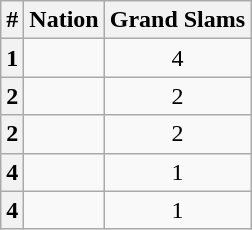<table class="wikitable sortable" style="text-align: center;">
<tr>
<th>#</th>
<th>Nation</th>
<th>Grand Slams</th>
</tr>
<tr>
<th>1</th>
<td></td>
<td>4</td>
</tr>
<tr>
<th>2</th>
<td></td>
<td>2</td>
</tr>
<tr>
<th>2</th>
<td></td>
<td>2</td>
</tr>
<tr>
<th>4</th>
<td></td>
<td>1</td>
</tr>
<tr>
<th>4</th>
<td></td>
<td>1</td>
</tr>
</table>
